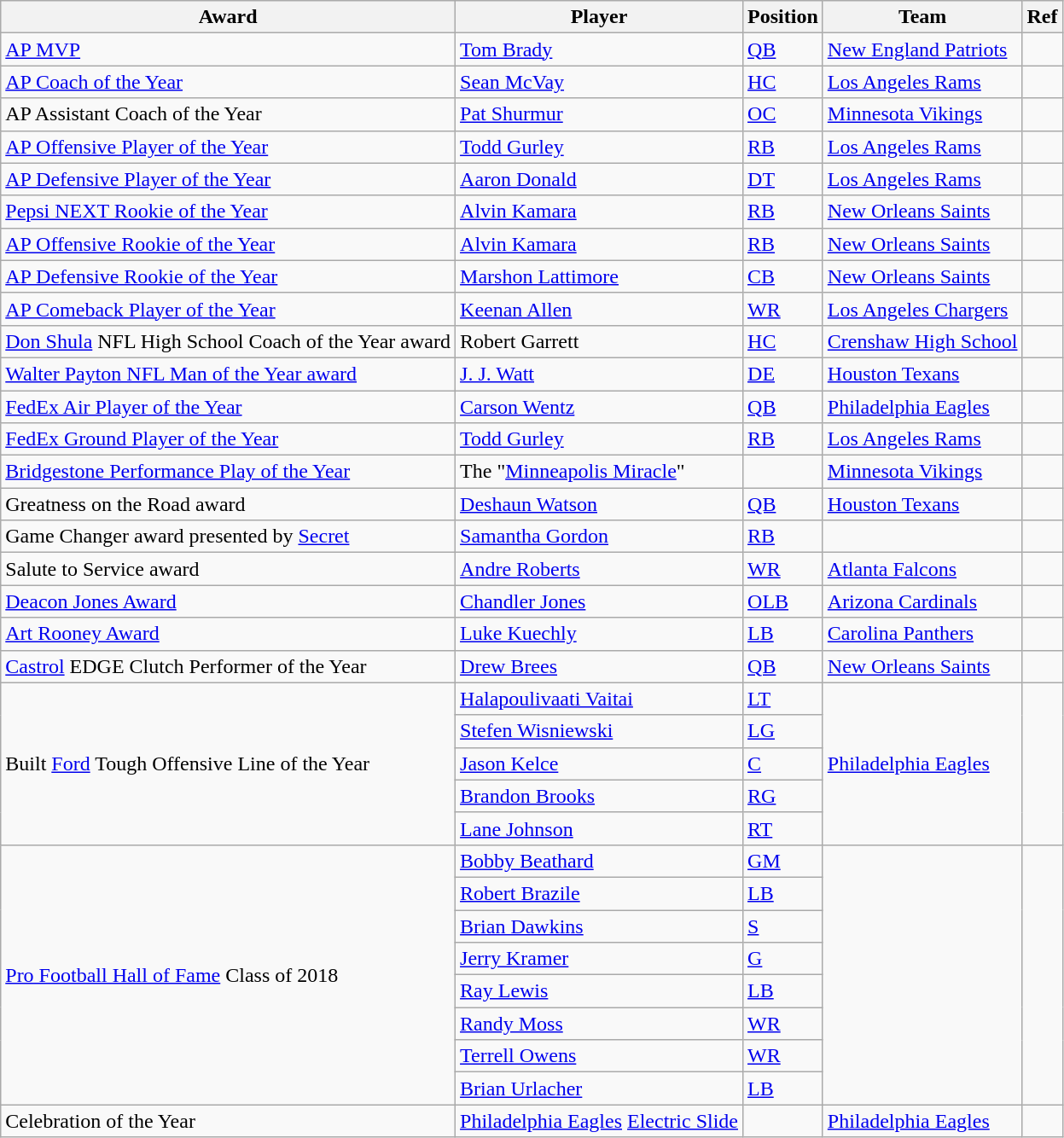<table class="wikitable sortable">
<tr>
<th>Award</th>
<th>Player</th>
<th>Position</th>
<th>Team</th>
<th>Ref</th>
</tr>
<tr>
<td><a href='#'>AP MVP</a></td>
<td><a href='#'>Tom Brady</a></td>
<td><a href='#'>QB</a></td>
<td><a href='#'>New England Patriots</a></td>
<td></td>
</tr>
<tr>
<td><a href='#'>AP Coach of the Year</a></td>
<td><a href='#'>Sean McVay</a></td>
<td><a href='#'>HC</a></td>
<td><a href='#'>Los Angeles Rams</a></td>
<td></td>
</tr>
<tr>
<td>AP Assistant Coach of the Year</td>
<td><a href='#'>Pat Shurmur</a></td>
<td><a href='#'>OC</a></td>
<td><a href='#'>Minnesota Vikings</a></td>
<td></td>
</tr>
<tr>
<td><a href='#'>AP Offensive Player of the Year</a></td>
<td><a href='#'>Todd Gurley</a></td>
<td><a href='#'>RB</a></td>
<td><a href='#'>Los Angeles Rams</a></td>
<td></td>
</tr>
<tr>
<td><a href='#'>AP Defensive Player of the Year</a></td>
<td><a href='#'>Aaron Donald</a></td>
<td><a href='#'>DT</a></td>
<td><a href='#'>Los Angeles Rams</a></td>
<td></td>
</tr>
<tr>
<td><a href='#'>Pepsi NEXT Rookie of the Year</a></td>
<td><a href='#'>Alvin Kamara</a></td>
<td><a href='#'>RB</a></td>
<td><a href='#'>New Orleans Saints</a></td>
<td></td>
</tr>
<tr>
<td><a href='#'>AP Offensive Rookie of the Year</a></td>
<td><a href='#'>Alvin Kamara</a></td>
<td><a href='#'>RB</a></td>
<td><a href='#'>New Orleans Saints</a></td>
<td></td>
</tr>
<tr>
<td><a href='#'>AP Defensive Rookie of the Year</a></td>
<td><a href='#'>Marshon Lattimore</a></td>
<td><a href='#'>CB</a></td>
<td><a href='#'>New Orleans Saints</a></td>
<td></td>
</tr>
<tr>
<td><a href='#'>AP Comeback Player of the Year</a></td>
<td><a href='#'>Keenan Allen</a></td>
<td><a href='#'>WR</a></td>
<td><a href='#'>Los Angeles Chargers</a></td>
<td></td>
</tr>
<tr>
<td><a href='#'>Don Shula</a> NFL High School Coach of the Year award</td>
<td>Robert Garrett</td>
<td><a href='#'>HC</a></td>
<td><a href='#'>Crenshaw High School</a></td>
<td></td>
</tr>
<tr>
<td><a href='#'>Walter Payton NFL Man of the Year award</a></td>
<td><a href='#'>J. J. Watt</a></td>
<td><a href='#'>DE</a></td>
<td><a href='#'>Houston Texans</a></td>
<td></td>
</tr>
<tr>
<td><a href='#'>FedEx Air Player of the Year</a></td>
<td><a href='#'>Carson Wentz</a></td>
<td><a href='#'>QB</a></td>
<td><a href='#'>Philadelphia Eagles</a></td>
<td></td>
</tr>
<tr>
<td><a href='#'>FedEx Ground Player of the Year</a></td>
<td><a href='#'>Todd Gurley</a></td>
<td><a href='#'>RB</a></td>
<td><a href='#'>Los Angeles Rams</a></td>
<td></td>
</tr>
<tr>
<td><a href='#'>Bridgestone Performance Play of the Year</a></td>
<td>The "<a href='#'>Minneapolis Miracle</a>"</td>
<td></td>
<td><a href='#'>Minnesota Vikings</a></td>
<td></td>
</tr>
<tr>
<td>Greatness on the Road award</td>
<td><a href='#'>Deshaun Watson</a></td>
<td><a href='#'>QB</a></td>
<td><a href='#'>Houston Texans</a></td>
<td></td>
</tr>
<tr>
<td>Game Changer award presented by <a href='#'>Secret</a></td>
<td><a href='#'>Samantha Gordon</a></td>
<td><a href='#'>RB</a></td>
<td></td>
<td></td>
</tr>
<tr>
<td>Salute to Service award</td>
<td><a href='#'>Andre Roberts</a></td>
<td><a href='#'>WR</a></td>
<td><a href='#'>Atlanta Falcons</a></td>
<td></td>
</tr>
<tr>
<td><a href='#'>Deacon Jones Award</a></td>
<td><a href='#'>Chandler Jones</a></td>
<td><a href='#'>OLB</a></td>
<td><a href='#'>Arizona Cardinals</a></td>
<td></td>
</tr>
<tr>
<td><a href='#'>Art Rooney Award</a></td>
<td><a href='#'>Luke Kuechly</a></td>
<td><a href='#'>LB</a></td>
<td><a href='#'>Carolina Panthers</a></td>
<td></td>
</tr>
<tr>
<td><a href='#'>Castrol</a> EDGE Clutch Performer of the Year</td>
<td><a href='#'>Drew Brees</a></td>
<td><a href='#'>QB</a></td>
<td><a href='#'>New Orleans Saints</a></td>
<td></td>
</tr>
<tr>
<td rowspan="5">Built <a href='#'>Ford</a> Tough Offensive Line of the Year</td>
<td><a href='#'>Halapoulivaati Vaitai</a></td>
<td><a href='#'>LT</a></td>
<td rowspan="5"><a href='#'>Philadelphia Eagles</a></td>
<td rowspan="5"></td>
</tr>
<tr>
<td><a href='#'>Stefen Wisniewski</a></td>
<td><a href='#'>LG</a></td>
</tr>
<tr>
<td><a href='#'>Jason Kelce</a></td>
<td><a href='#'>C</a></td>
</tr>
<tr>
<td><a href='#'>Brandon Brooks</a></td>
<td><a href='#'>RG</a></td>
</tr>
<tr>
<td><a href='#'>Lane Johnson</a></td>
<td><a href='#'>RT</a></td>
</tr>
<tr>
<td rowspan="8"><a href='#'>Pro Football Hall of Fame</a> Class of 2018</td>
<td><a href='#'>Bobby Beathard</a></td>
<td><a href='#'>GM</a></td>
<td rowspan="8"></td>
<td rowspan="8"></td>
</tr>
<tr>
<td><a href='#'>Robert Brazile</a></td>
<td><a href='#'>LB</a></td>
</tr>
<tr>
<td><a href='#'>Brian Dawkins</a></td>
<td><a href='#'>S</a></td>
</tr>
<tr>
<td><a href='#'>Jerry Kramer</a></td>
<td><a href='#'>G</a></td>
</tr>
<tr>
<td><a href='#'>Ray Lewis</a></td>
<td><a href='#'>LB</a></td>
</tr>
<tr>
<td><a href='#'>Randy Moss</a></td>
<td><a href='#'>WR</a></td>
</tr>
<tr>
<td><a href='#'>Terrell Owens</a></td>
<td><a href='#'>WR</a></td>
</tr>
<tr>
<td><a href='#'>Brian Urlacher</a></td>
<td><a href='#'>LB</a></td>
</tr>
<tr>
<td>Celebration of the Year</td>
<td><a href='#'>Philadelphia Eagles</a> <a href='#'>Electric Slide</a></td>
<td></td>
<td><a href='#'>Philadelphia Eagles</a></td>
<td></td>
</tr>
</table>
